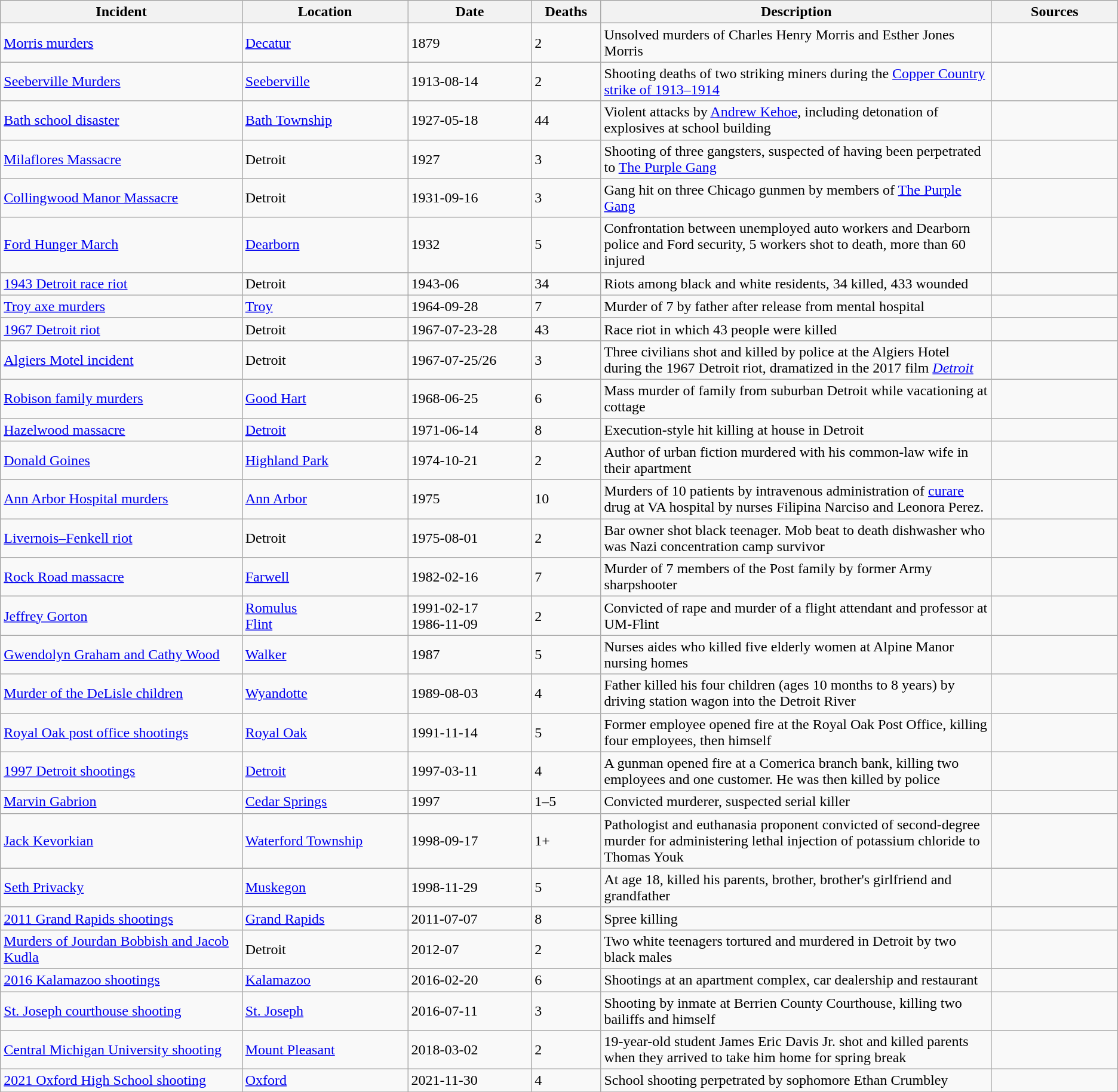<table class="wikitable sortable">
<tr>
<th width="300">Incident</th>
<th width="200">Location</th>
<th width="150">Date</th>
<th width="75">Deaths</th>
<th width="500">Description</th>
<th width="150">Sources</th>
</tr>
<tr>
<td><a href='#'>Morris murders</a></td>
<td><a href='#'>Decatur</a></td>
<td>1879</td>
<td>2</td>
<td>Unsolved murders of Charles Henry Morris and Esther Jones Morris</td>
<td></td>
</tr>
<tr>
<td><a href='#'>Seeberville Murders</a></td>
<td><a href='#'>Seeberville</a></td>
<td>1913-08-14</td>
<td>2</td>
<td>Shooting deaths of two striking miners during the <a href='#'>Copper Country strike of 1913–1914</a></td>
<td></td>
</tr>
<tr>
<td><a href='#'>Bath school disaster</a></td>
<td><a href='#'>Bath Township</a></td>
<td>1927-05-18</td>
<td>44</td>
<td>Violent attacks by <a href='#'>Andrew Kehoe</a>, including detonation of explosives at school building</td>
<td></td>
</tr>
<tr>
<td><a href='#'>Milaflores Massacre</a></td>
<td>Detroit</td>
<td>1927</td>
<td>3</td>
<td>Shooting of three gangsters, suspected of having been perpetrated to <a href='#'>The Purple Gang</a></td>
<td></td>
</tr>
<tr>
<td><a href='#'>Collingwood Manor Massacre</a></td>
<td>Detroit</td>
<td>1931-09-16</td>
<td>3</td>
<td>Gang hit on three Chicago gunmen by members of <a href='#'>The Purple Gang</a></td>
<td></td>
</tr>
<tr>
<td><a href='#'>Ford Hunger March</a></td>
<td><a href='#'>Dearborn</a></td>
<td>1932</td>
<td>5</td>
<td>Confrontation between unemployed auto workers and Dearborn police and Ford security, 5 workers shot to death, more than 60 injured</td>
<td></td>
</tr>
<tr>
<td><a href='#'>1943 Detroit race riot</a></td>
<td>Detroit</td>
<td>1943-06</td>
<td>34</td>
<td>Riots among black and white residents, 34 killed, 433 wounded</td>
<td></td>
</tr>
<tr>
<td><a href='#'>Troy axe murders</a></td>
<td><a href='#'>Troy</a></td>
<td>1964-09-28</td>
<td>7</td>
<td>Murder of 7 by father after release from mental hospital</td>
<td></td>
</tr>
<tr>
<td><a href='#'>1967 Detroit riot</a></td>
<td>Detroit</td>
<td>1967-07-23-28</td>
<td>43</td>
<td>Race riot in which 43 people were killed</td>
<td></td>
</tr>
<tr>
<td><a href='#'>Algiers Motel incident</a></td>
<td>Detroit</td>
<td>1967-07-25/26</td>
<td>3</td>
<td>Three civilians shot and killed by police at the Algiers Hotel during the 1967 Detroit riot, dramatized in the 2017 film <em><a href='#'>Detroit</a></em></td>
<td></td>
</tr>
<tr>
<td><a href='#'>Robison family murders</a></td>
<td><a href='#'>Good Hart</a></td>
<td>1968-06-25</td>
<td>6</td>
<td>Mass murder of family from suburban Detroit while vacationing at cottage</td>
<td></td>
</tr>
<tr>
<td><a href='#'>Hazelwood massacre</a></td>
<td><a href='#'>Detroit</a></td>
<td>1971-06-14</td>
<td>8</td>
<td>Execution-style hit killing at house in Detroit</td>
<td></td>
</tr>
<tr>
<td><a href='#'>Donald Goines</a></td>
<td><a href='#'>Highland Park</a></td>
<td>1974-10-21</td>
<td>2</td>
<td>Author of urban fiction murdered with his common-law wife in their apartment</td>
<td></td>
</tr>
<tr>
<td><a href='#'>Ann Arbor Hospital murders</a></td>
<td><a href='#'>Ann Arbor</a></td>
<td>1975</td>
<td>10</td>
<td>Murders of 10 patients by intravenous administration of <a href='#'>curare</a> drug at VA hospital by nurses Filipina Narciso and Leonora Perez.</td>
<td></td>
</tr>
<tr>
<td><a href='#'>Livernois–Fenkell riot</a></td>
<td>Detroit</td>
<td>1975-08-01</td>
<td>2</td>
<td>Bar owner shot black teenager. Mob beat to death dishwasher who was Nazi concentration camp survivor</td>
<td></td>
</tr>
<tr>
<td><a href='#'>Rock Road massacre</a></td>
<td><a href='#'>Farwell</a></td>
<td>1982-02-16</td>
<td>7</td>
<td>Murder of 7 members of the Post family by former Army sharpshooter</td>
<td></td>
</tr>
<tr>
<td><a href='#'>Jeffrey Gorton</a></td>
<td><a href='#'>Romulus</a><br><a href='#'>Flint</a></td>
<td>1991-02-17<br>1986-11-09</td>
<td>2</td>
<td>Convicted of rape and murder of a flight attendant and professor at UM-Flint</td>
<td></td>
</tr>
<tr>
<td><a href='#'>Gwendolyn Graham and Cathy Wood</a></td>
<td><a href='#'>Walker</a></td>
<td>1987</td>
<td>5</td>
<td>Nurses aides who killed five elderly women at Alpine Manor nursing homes</td>
<td></td>
</tr>
<tr>
<td><a href='#'>Murder of the DeLisle children</a></td>
<td><a href='#'>Wyandotte</a></td>
<td>1989-08-03</td>
<td>4</td>
<td>Father killed his four children (ages 10 months to 8 years) by driving station wagon into the Detroit River</td>
<td></td>
</tr>
<tr>
<td><a href='#'>Royal Oak post office shootings</a></td>
<td><a href='#'>Royal Oak</a></td>
<td>1991-11-14</td>
<td>5</td>
<td>Former employee opened fire at the Royal Oak Post Office, killing four employees, then himself</td>
<td></td>
</tr>
<tr>
<td><a href='#'>1997 Detroit shootings</a></td>
<td><a href='#'>Detroit</a></td>
<td>1997-03-11</td>
<td>4</td>
<td>A gunman opened fire at a Comerica branch bank, killing two employees and one customer. He was then killed by police</td>
<td></td>
</tr>
<tr>
<td><a href='#'>Marvin Gabrion</a></td>
<td><a href='#'>Cedar Springs</a></td>
<td>1997</td>
<td>1–5</td>
<td>Convicted murderer, suspected serial killer</td>
<td></td>
</tr>
<tr>
<td><a href='#'>Jack Kevorkian</a></td>
<td><a href='#'>Waterford Township</a></td>
<td>1998-09-17</td>
<td>1+</td>
<td>Pathologist and euthanasia proponent convicted of second-degree murder for administering lethal injection of potassium chloride to Thomas Youk</td>
<td></td>
</tr>
<tr>
<td><a href='#'>Seth Privacky</a></td>
<td><a href='#'>Muskegon</a></td>
<td>1998-11-29</td>
<td>5</td>
<td>At age 18, killed his parents, brother, brother's girlfriend and grandfather</td>
<td></td>
</tr>
<tr>
<td><a href='#'>2011 Grand Rapids shootings</a></td>
<td><a href='#'>Grand Rapids</a></td>
<td>2011-07-07</td>
<td>8</td>
<td>Spree killing</td>
<td></td>
</tr>
<tr>
<td><a href='#'>Murders of Jourdan Bobbish and Jacob Kudla</a></td>
<td>Detroit</td>
<td>2012-07</td>
<td>2</td>
<td>Two white teenagers tortured and murdered in Detroit by two black males</td>
<td></td>
</tr>
<tr>
<td><a href='#'>2016 Kalamazoo shootings</a></td>
<td><a href='#'>Kalamazoo</a></td>
<td>2016-02-20</td>
<td>6</td>
<td>Shootings at an apartment complex, car dealership and restaurant</td>
<td></td>
</tr>
<tr>
<td><a href='#'>St. Joseph courthouse shooting</a></td>
<td><a href='#'>St. Joseph</a></td>
<td>2016-07-11</td>
<td>3</td>
<td>Shooting by inmate at Berrien County Courthouse, killing two bailiffs and himself</td>
<td></td>
</tr>
<tr>
<td><a href='#'>Central Michigan University shooting</a></td>
<td><a href='#'>Mount Pleasant</a></td>
<td>2018-03-02</td>
<td>2</td>
<td>19-year-old student James Eric Davis Jr. shot and killed parents when they arrived to take him home for spring break</td>
<td></td>
</tr>
<tr>
<td><a href='#'>2021 Oxford High School shooting</a></td>
<td><a href='#'>Oxford</a></td>
<td>2021-11-30</td>
<td>4</td>
<td>School shooting perpetrated by sophomore Ethan Crumbley</td>
<td></td>
</tr>
<tr>
</tr>
</table>
